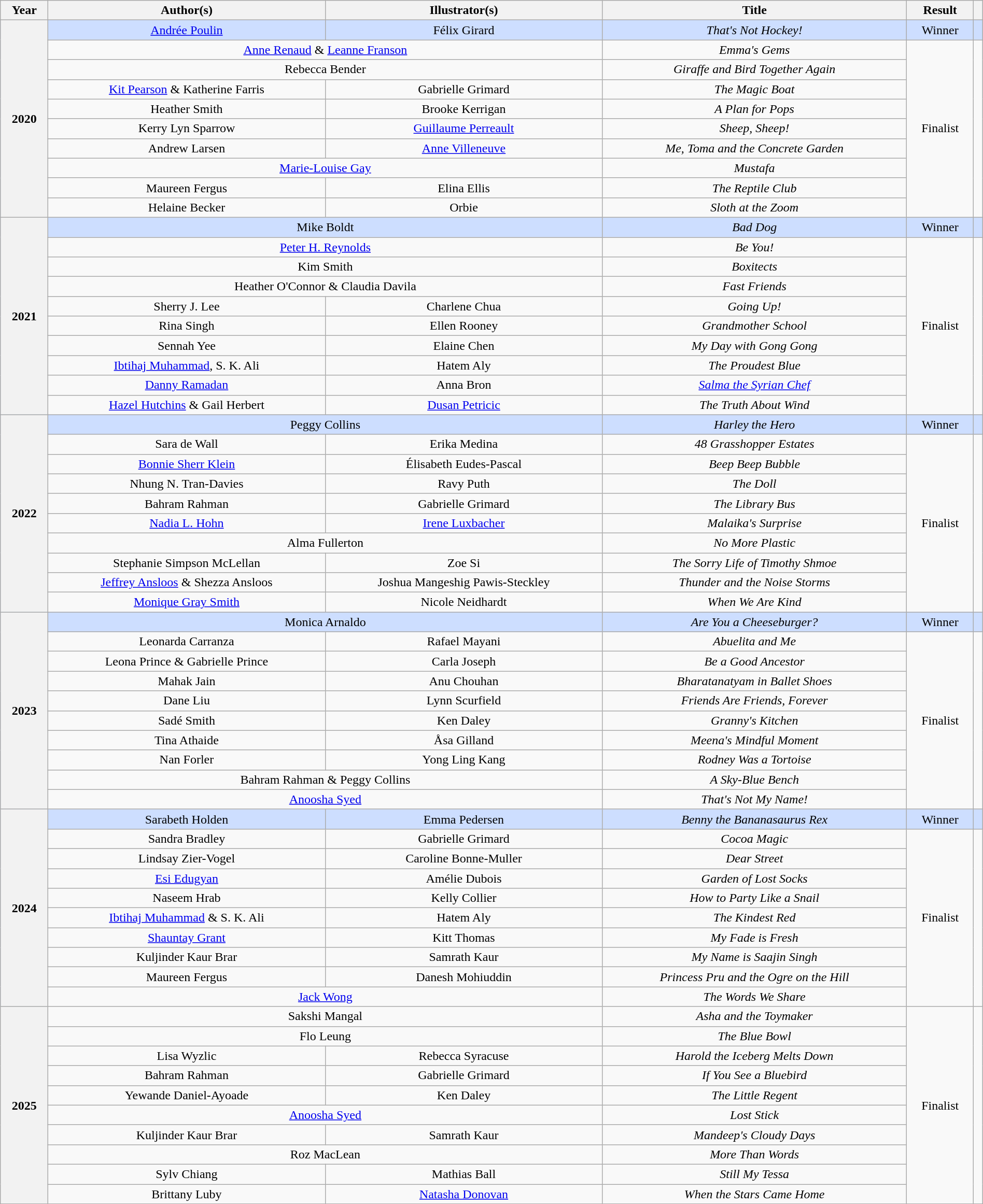<table class="wikitable mw-collapsable" style="text-align: center;" width="100%">
<tr>
<th scope=col>Year</th>
<th scope=col>Author(s)</th>
<th scope=col>Illustrator(s)</th>
<th scope=col>Title</th>
<th scope=col>Result</th>
<th></th>
</tr>
<tr style="background:#cddeff">
<th rowspan="10">2020</th>
<td><a href='#'>Andrée Poulin</a></td>
<td>Félix Girard</td>
<td><em>That's Not Hockey!</em></td>
<td>Winner</td>
<td></td>
</tr>
<tr>
<td colspan="2"><a href='#'>Anne Renaud</a> & <a href='#'>Leanne Franson</a></td>
<td><em>Emma's Gems</em></td>
<td rowspan="9">Finalist</td>
<td rowspan="9"></td>
</tr>
<tr>
<td colspan="2">Rebecca Bender</td>
<td><em>Giraffe and Bird Together Again</em></td>
</tr>
<tr>
<td><a href='#'>Kit Pearson</a> & Katherine Farris</td>
<td>Gabrielle Grimard</td>
<td><em>The Magic Boat</em></td>
</tr>
<tr>
<td>Heather Smith</td>
<td>Brooke Kerrigan</td>
<td><em>A Plan for Pops</em></td>
</tr>
<tr>
<td>Kerry Lyn Sparrow</td>
<td><a href='#'>Guillaume Perreault</a></td>
<td><em>Sheep, Sheep!</em></td>
</tr>
<tr>
<td>Andrew Larsen</td>
<td><a href='#'>Anne Villeneuve</a></td>
<td><em>Me, Toma and the Concrete Garden</em></td>
</tr>
<tr>
<td colspan="2"><a href='#'>Marie-Louise Gay</a></td>
<td><em>Mustafa</em></td>
</tr>
<tr>
<td>Maureen Fergus</td>
<td>Elina Ellis</td>
<td><em>The Reptile Club</em></td>
</tr>
<tr>
<td>Helaine Becker</td>
<td>Orbie</td>
<td><em>Sloth at the Zoom</em></td>
</tr>
<tr style="background:#cddeff">
<th rowspan="10">2021</th>
<td colspan="2">Mike Boldt</td>
<td><em>Bad Dog</em></td>
<td>Winner</td>
<td></td>
</tr>
<tr>
<td colspan="2"><a href='#'>Peter H. Reynolds</a></td>
<td><em>Be You!</em></td>
<td rowspan="9">Finalist</td>
<td rowspan="9"></td>
</tr>
<tr>
<td colspan="2">Kim Smith</td>
<td><em>Boxitects</em></td>
</tr>
<tr>
<td colspan="2">Heather O'Connor & Claudia Davila</td>
<td><em>Fast Friends</em></td>
</tr>
<tr>
<td>Sherry J. Lee</td>
<td>Charlene Chua</td>
<td><em>Going Up!</em></td>
</tr>
<tr>
<td>Rina Singh</td>
<td>Ellen Rooney</td>
<td><em>Grandmother School</em></td>
</tr>
<tr>
<td>Sennah Yee</td>
<td>Elaine Chen</td>
<td><em>My Day with Gong Gong</em></td>
</tr>
<tr>
<td><a href='#'>Ibtihaj Muhammad</a>, S. K. Ali</td>
<td>Hatem Aly</td>
<td><em>The Proudest Blue</em></td>
</tr>
<tr>
<td><a href='#'>Danny Ramadan</a></td>
<td>Anna Bron</td>
<td><em><a href='#'>Salma the Syrian Chef</a></em></td>
</tr>
<tr>
<td><a href='#'>Hazel Hutchins</a> & Gail Herbert</td>
<td><a href='#'>Dusan Petricic</a></td>
<td><em>The Truth About Wind</em></td>
</tr>
<tr style="background:#cddeff">
<th rowspan="10">2022</th>
<td colspan="2">Peggy Collins</td>
<td><em>Harley the Hero</em></td>
<td>Winner</td>
<td></td>
</tr>
<tr>
<td>Sara de Wall</td>
<td>Erika Medina</td>
<td><em>48 Grasshopper Estates</em></td>
<td rowspan="9">Finalist</td>
<td rowspan="9"></td>
</tr>
<tr>
<td><a href='#'>Bonnie Sherr Klein</a></td>
<td>Élisabeth Eudes-Pascal</td>
<td><em>Beep Beep Bubble</em></td>
</tr>
<tr>
<td>Nhung N. Tran-Davies</td>
<td>Ravy Puth</td>
<td><em>The Doll</em></td>
</tr>
<tr>
<td>Bahram Rahman</td>
<td>Gabrielle Grimard</td>
<td><em>The Library Bus</em></td>
</tr>
<tr>
<td><a href='#'>Nadia L. Hohn</a></td>
<td><a href='#'>Irene Luxbacher</a></td>
<td><em>Malaika's Surprise</em></td>
</tr>
<tr>
<td colspan="2">Alma Fullerton</td>
<td><em>No More Plastic</em></td>
</tr>
<tr>
<td>Stephanie Simpson McLellan</td>
<td>Zoe Si</td>
<td><em>The Sorry Life of Timothy Shmoe</em></td>
</tr>
<tr>
<td><a href='#'>Jeffrey Ansloos</a> & Shezza Ansloos</td>
<td>Joshua Mangeshig Pawis-Steckley</td>
<td><em>Thunder and the Noise Storms</em></td>
</tr>
<tr>
<td><a href='#'>Monique Gray Smith</a></td>
<td>Nicole Neidhardt</td>
<td><em>When We Are Kind</em></td>
</tr>
<tr style="background:#cddeff">
<th rowspan="10">2023</th>
<td colspan="2">Monica Arnaldo</td>
<td><em>Are You a Cheeseburger?</em></td>
<td>Winner</td>
<td></td>
</tr>
<tr>
<td>Leonarda Carranza</td>
<td>Rafael Mayani</td>
<td><em>Abuelita and Me</em></td>
<td rowspan="9">Finalist</td>
<td rowspan="9"></td>
</tr>
<tr>
<td>Leona Prince & Gabrielle Prince</td>
<td>Carla Joseph</td>
<td><em>Be a Good Ancestor</em></td>
</tr>
<tr>
<td>Mahak Jain</td>
<td>Anu Chouhan</td>
<td><em>Bharatanatyam in Ballet Shoes</em></td>
</tr>
<tr>
<td>Dane Liu</td>
<td>Lynn Scurfield</td>
<td><em>Friends Are Friends, Forever</em></td>
</tr>
<tr>
<td>Sadé Smith</td>
<td>Ken Daley</td>
<td><em>Granny's Kitchen</em></td>
</tr>
<tr>
<td>Tina Athaide</td>
<td>Åsa Gilland</td>
<td><em>Meena's Mindful Moment</em></td>
</tr>
<tr>
<td>Nan Forler</td>
<td>Yong Ling Kang</td>
<td><em>Rodney Was a Tortoise</em></td>
</tr>
<tr>
<td colspan="2">Bahram Rahman & Peggy Collins</td>
<td><em>A Sky-Blue Bench</em></td>
</tr>
<tr>
<td colspan="2"><a href='#'>Anoosha Syed</a></td>
<td><em>That's Not My Name!</em></td>
</tr>
<tr style="background:#cddeff">
<th rowspan="10">2024</th>
<td>Sarabeth Holden</td>
<td>Emma Pedersen</td>
<td><em>Benny the Bananasaurus Rex</em></td>
<td>Winner</td>
<td></td>
</tr>
<tr>
<td>Sandra Bradley</td>
<td>Gabrielle Grimard</td>
<td><em>Cocoa Magic</em></td>
<td rowspan="9">Finalist</td>
<td rowspan="9"></td>
</tr>
<tr>
<td>Lindsay Zier-Vogel</td>
<td>Caroline Bonne-Muller</td>
<td><em>Dear Street</em></td>
</tr>
<tr>
<td><a href='#'>Esi Edugyan</a></td>
<td>Amélie Dubois</td>
<td><em>Garden of Lost Socks</em></td>
</tr>
<tr>
<td>Naseem Hrab</td>
<td>Kelly Collier</td>
<td><em>How to Party Like a Snail</em></td>
</tr>
<tr>
<td><a href='#'>Ibtihaj Muhammad</a> & S. K. Ali</td>
<td>Hatem Aly</td>
<td><em>The Kindest Red</em></td>
</tr>
<tr>
<td><a href='#'>Shauntay Grant</a></td>
<td>Kitt Thomas</td>
<td><em>My Fade is Fresh</em></td>
</tr>
<tr>
<td>Kuljinder Kaur Brar</td>
<td>Samrath Kaur</td>
<td><em>My Name is Saajin Singh</em></td>
</tr>
<tr>
<td>Maureen Fergus</td>
<td>Danesh Mohiuddin</td>
<td><em>Princess Pru and the Ogre on the Hill</em></td>
</tr>
<tr>
<td colspan="2"><a href='#'>Jack Wong</a></td>
<td><em>The Words We Share</em></td>
</tr>
<tr>
<th rowspan="10">2025</th>
<td colspan="2">Sakshi Mangal</td>
<td><em>Asha and the Toymaker</em></td>
<td rowspan="10">Finalist</td>
<td rowspan="10"></td>
</tr>
<tr>
<td colspan="2">Flo Leung</td>
<td><em>The Blue Bowl</em></td>
</tr>
<tr>
<td>Lisa Wyzlic</td>
<td>Rebecca Syracuse</td>
<td><em>Harold the Iceberg Melts Down</em></td>
</tr>
<tr>
<td>Bahram Rahman</td>
<td>Gabrielle Grimard</td>
<td><em>If You See a Bluebird</em></td>
</tr>
<tr>
<td>Yewande Daniel-Ayoade</td>
<td>Ken Daley</td>
<td><em>The Little Regent</em></td>
</tr>
<tr>
<td colspan="2"><a href='#'>Anoosha Syed</a></td>
<td><em>Lost Stick</em></td>
</tr>
<tr>
<td>Kuljinder Kaur Brar</td>
<td>Samrath Kaur</td>
<td><em>Mandeep's Cloudy Days</em></td>
</tr>
<tr>
<td colspan="2">Roz MacLean</td>
<td><em>More Than Words</em></td>
</tr>
<tr>
<td>Sylv Chiang</td>
<td>Mathias Ball</td>
<td><em>Still My Tessa</em></td>
</tr>
<tr>
<td>Brittany Luby</td>
<td><a href='#'>Natasha Donovan</a></td>
<td><em>When the Stars Came Home</em></td>
</tr>
</table>
